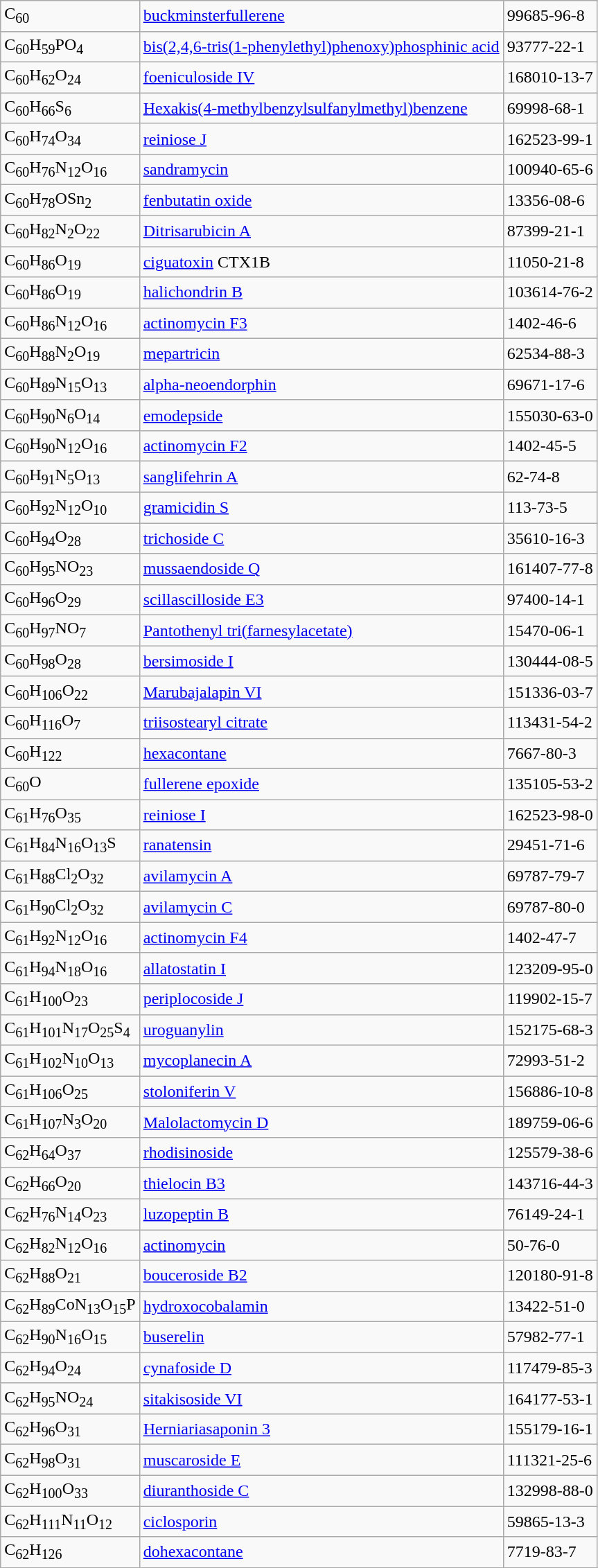<table class="wikitable">
<tr>
<td>C<sub>60</sub></td>
<td><a href='#'>buckminsterfullerene</a></td>
<td>99685-96-8</td>
</tr>
<tr>
<td>C<sub>60</sub>H<sub>59</sub>PO<sub>4</sub></td>
<td><a href='#'>bis(2,4,6-tris(1-phenylethyl)phenoxy)phosphinic acid</a></td>
<td>93777-22-1</td>
</tr>
<tr>
<td>C<sub>60</sub>H<sub>62</sub>O<sub>24</sub></td>
<td><a href='#'>foeniculoside IV</a></td>
<td>168010-13-7</td>
</tr>
<tr>
<td>C<sub>60</sub>H<sub>66</sub>S<sub>6</sub></td>
<td><a href='#'>Hexakis(4-methylbenzylsulfanylmethyl)benzene</a></td>
<td>69998-68-1</td>
</tr>
<tr>
<td>C<sub>60</sub>H<sub>74</sub>O<sub>34</sub></td>
<td><a href='#'>reiniose J</a></td>
<td>162523-99-1</td>
</tr>
<tr>
<td>C<sub>60</sub>H<sub>76</sub>N<sub>12</sub>O<sub>16</sub></td>
<td><a href='#'>sandramycin</a></td>
<td>100940-65-6</td>
</tr>
<tr>
<td>C<sub>60</sub>H<sub>78</sub>OSn<sub>2</sub></td>
<td><a href='#'>fenbutatin oxide</a></td>
<td>13356-08-6</td>
</tr>
<tr>
<td>C<sub>60</sub>H<sub>82</sub>N<sub>2</sub>O<sub>22</sub></td>
<td><a href='#'>Ditrisarubicin A</a></td>
<td>87399-21-1</td>
</tr>
<tr>
<td>C<sub>60</sub>H<sub>86</sub>O<sub>19</sub></td>
<td><a href='#'>ciguatoxin</a> CTX1B</td>
<td>11050-21-8</td>
</tr>
<tr>
<td>C<sub>60</sub>H<sub>86</sub>O<sub>19</sub></td>
<td><a href='#'>halichondrin B</a></td>
<td>103614-76-2</td>
</tr>
<tr>
<td>C<sub>60</sub>H<sub>86</sub>N<sub>12</sub>O<sub>16</sub></td>
<td><a href='#'>actinomycin F3</a></td>
<td>1402-46-6</td>
</tr>
<tr>
<td>C<sub>60</sub>H<sub>88</sub>N<sub>2</sub>O<sub>19</sub></td>
<td><a href='#'>mepartricin</a></td>
<td>62534-88-3</td>
</tr>
<tr>
<td>C<sub>60</sub>H<sub>89</sub>N<sub>15</sub>O<sub>13</sub></td>
<td><a href='#'>alpha-neoendorphin</a></td>
<td>69671-17-6</td>
</tr>
<tr>
<td>C<sub>60</sub>H<sub>90</sub>N<sub>6</sub>O<sub>14</sub></td>
<td><a href='#'>emodepside</a></td>
<td>155030-63-0</td>
</tr>
<tr>
<td>C<sub>60</sub>H<sub>90</sub>N<sub>12</sub>O<sub>16</sub></td>
<td><a href='#'>actinomycin F2</a></td>
<td>1402-45-5</td>
</tr>
<tr>
<td>C<sub>60</sub>H<sub>91</sub>N<sub>5</sub>O<sub>13</sub></td>
<td><a href='#'>sanglifehrin A</a></td>
<td>62-74-8</td>
</tr>
<tr>
<td>C<sub>60</sub>H<sub>92</sub>N<sub>12</sub>O<sub>10</sub></td>
<td><a href='#'>gramicidin S</a></td>
<td>113-73-5</td>
</tr>
<tr>
<td>C<sub>60</sub>H<sub>94</sub>O<sub>28</sub></td>
<td><a href='#'>trichoside C</a></td>
<td>35610-16-3</td>
</tr>
<tr>
<td>C<sub>60</sub>H<sub>95</sub>NO<sub>23</sub></td>
<td><a href='#'>mussaendoside Q</a></td>
<td>161407-77-8</td>
</tr>
<tr>
<td>C<sub>60</sub>H<sub>96</sub>O<sub>29</sub></td>
<td><a href='#'>scillascilloside E3</a></td>
<td>97400-14-1</td>
</tr>
<tr>
<td>C<sub>60</sub>H<sub>97</sub>NO<sub>7</sub></td>
<td><a href='#'>Pantothenyl tri(farnesylacetate)</a></td>
<td>15470-06-1</td>
</tr>
<tr>
<td>C<sub>60</sub>H<sub>98</sub>O<sub>28</sub></td>
<td><a href='#'>bersimoside I</a></td>
<td>130444-08-5</td>
</tr>
<tr>
<td>C<sub>60</sub>H<sub>106</sub>O<sub>22</sub></td>
<td><a href='#'>Marubajalapin VI</a></td>
<td>151336-03-7</td>
</tr>
<tr>
<td>C<sub>60</sub>H<sub>116</sub>O<sub>7</sub></td>
<td><a href='#'>triisostearyl citrate</a></td>
<td>113431-54-2</td>
</tr>
<tr>
<td>C<sub>60</sub>H<sub>122</sub></td>
<td><a href='#'>hexacontane</a></td>
<td>7667-80-3</td>
</tr>
<tr>
<td>C<sub>60</sub>O</td>
<td><a href='#'>fullerene epoxide</a></td>
<td>135105-53-2</td>
</tr>
<tr>
<td>C<sub>61</sub>H<sub>76</sub>O<sub>35</sub></td>
<td><a href='#'>reiniose I</a></td>
<td>162523-98-0</td>
</tr>
<tr>
<td>C<sub>61</sub>H<sub>84</sub>N<sub>16</sub>O<sub>13</sub>S</td>
<td><a href='#'>ranatensin</a></td>
<td>29451-71-6</td>
</tr>
<tr>
<td>C<sub>61</sub>H<sub>88</sub>Cl<sub>2</sub>O<sub>32</sub></td>
<td><a href='#'>avilamycin A</a></td>
<td>69787-79-7</td>
</tr>
<tr>
<td>C<sub>61</sub>H<sub>90</sub>Cl<sub>2</sub>O<sub>32</sub></td>
<td><a href='#'>avilamycin C</a></td>
<td>69787-80-0</td>
</tr>
<tr>
<td>C<sub>61</sub>H<sub>92</sub>N<sub>12</sub>O<sub>16</sub></td>
<td><a href='#'>actinomycin F4</a></td>
<td>1402-47-7</td>
</tr>
<tr>
<td>C<sub>61</sub>H<sub>94</sub>N<sub>18</sub>O<sub>16</sub></td>
<td><a href='#'>allatostatin I</a></td>
<td>123209-95-0</td>
</tr>
<tr>
<td>C<sub>61</sub>H<sub>100</sub>O<sub>23</sub></td>
<td><a href='#'>periplocoside J</a></td>
<td>119902-15-7</td>
</tr>
<tr>
<td>C<sub>61</sub>H<sub>101</sub>N<sub>17</sub>O<sub>25</sub>S<sub>4</sub></td>
<td><a href='#'>uroguanylin</a></td>
<td>152175-68-3</td>
</tr>
<tr>
<td>C<sub>61</sub>H<sub>102</sub>N<sub>10</sub>O<sub>13</sub></td>
<td><a href='#'>mycoplanecin A</a></td>
<td>72993-51-2</td>
</tr>
<tr>
<td>C<sub>61</sub>H<sub>106</sub>O<sub>25</sub></td>
<td><a href='#'>stoloniferin V</a></td>
<td>156886-10-8</td>
</tr>
<tr>
<td>C<sub>61</sub>H<sub>107</sub>N<sub>3</sub>O<sub>20</sub></td>
<td><a href='#'>Malolactomycin D</a></td>
<td>189759-06-6</td>
</tr>
<tr>
<td>C<sub>62</sub>H<sub>64</sub>O<sub>37</sub></td>
<td><a href='#'>rhodisinoside</a></td>
<td>125579-38-6</td>
</tr>
<tr>
<td>C<sub>62</sub>H<sub>66</sub>O<sub>20</sub></td>
<td><a href='#'>thielocin B3</a></td>
<td>143716-44-3</td>
</tr>
<tr>
<td>C<sub>62</sub>H<sub>76</sub>N<sub>14</sub>O<sub>23</sub></td>
<td><a href='#'>luzopeptin B</a></td>
<td>76149-24-1</td>
</tr>
<tr>
<td>C<sub>62</sub>H<sub>82</sub>N<sub>12</sub>O<sub>16</sub></td>
<td><a href='#'>actinomycin</a></td>
<td>50-76-0</td>
</tr>
<tr>
<td>C<sub>62</sub>H<sub>88</sub>O<sub>21</sub></td>
<td><a href='#'>bouceroside B2</a></td>
<td>120180-91-8</td>
</tr>
<tr>
<td>C<sub>62</sub>H<sub>89</sub>CoN<sub>13</sub>O<sub>15</sub>P</td>
<td><a href='#'>hydroxocobalamin</a></td>
<td>13422-51-0</td>
</tr>
<tr>
<td>C<sub>62</sub>H<sub>90</sub>N<sub>16</sub>O<sub>15</sub></td>
<td><a href='#'>buserelin</a></td>
<td>57982-77-1</td>
</tr>
<tr>
<td>C<sub>62</sub>H<sub>94</sub>O<sub>24</sub></td>
<td><a href='#'>cynafoside D</a></td>
<td>117479-85-3</td>
</tr>
<tr>
<td>C<sub>62</sub>H<sub>95</sub>NO<sub>24</sub></td>
<td><a href='#'>sitakisoside VI</a></td>
<td>164177-53-1</td>
</tr>
<tr>
<td>C<sub>62</sub>H<sub>96</sub>O<sub>31</sub></td>
<td><a href='#'>Herniariasaponin 3</a></td>
<td>155179-16-1</td>
</tr>
<tr>
<td>C<sub>62</sub>H<sub>98</sub>O<sub>31</sub></td>
<td><a href='#'>muscaroside E</a></td>
<td>111321-25-6</td>
</tr>
<tr>
<td>C<sub>62</sub>H<sub>100</sub>O<sub>33</sub></td>
<td><a href='#'>diuranthoside C</a></td>
<td>132998-88-0</td>
</tr>
<tr>
<td>C<sub>62</sub>H<sub>111</sub>N<sub>11</sub>O<sub>12</sub></td>
<td><a href='#'>ciclosporin</a></td>
<td>59865-13-3</td>
</tr>
<tr>
<td>C<sub>62</sub>H<sub>126</sub></td>
<td><a href='#'>dohexacontane</a></td>
<td>7719-83-7</td>
</tr>
</table>
